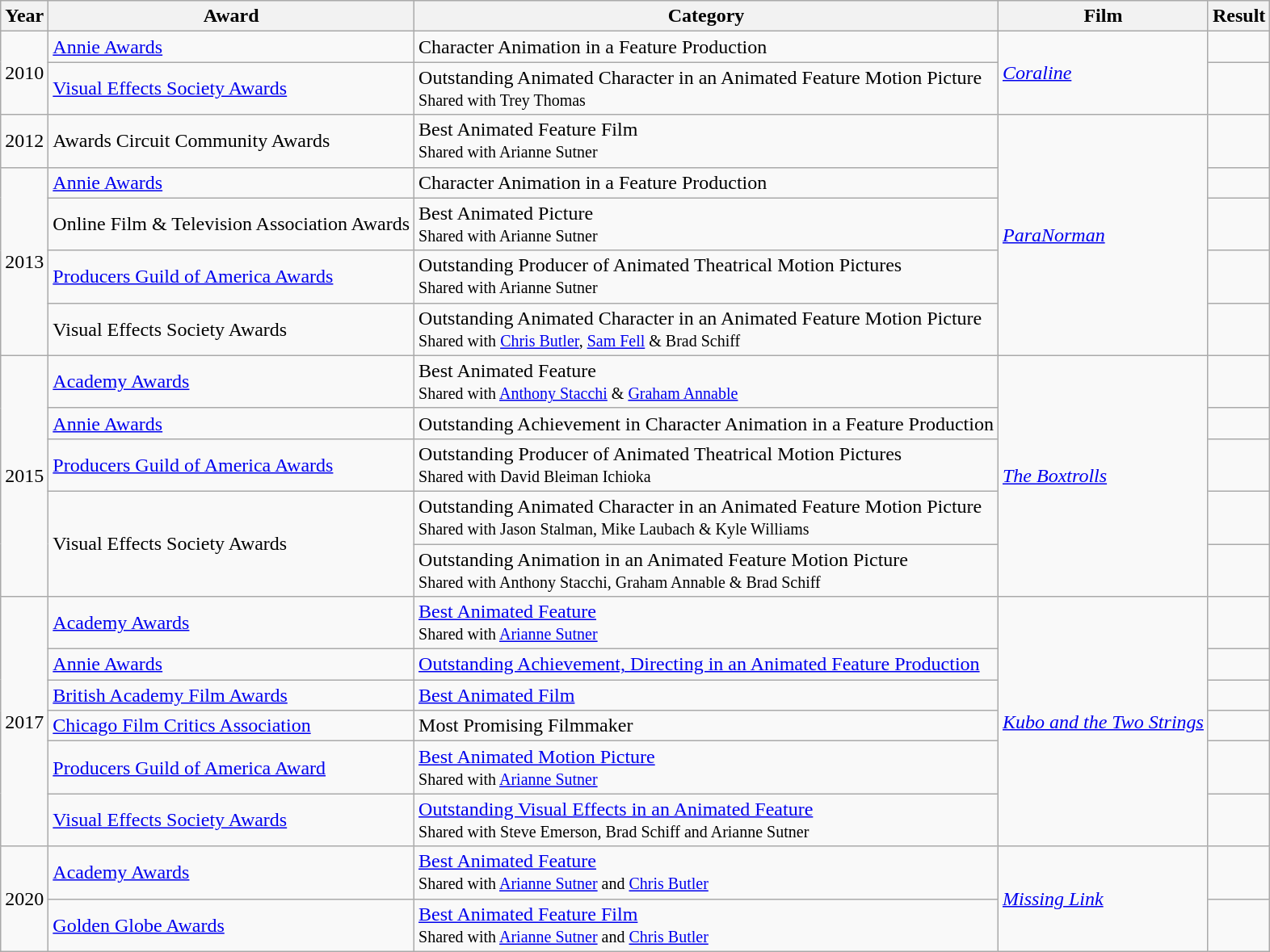<table class="wikitable">
<tr>
<th>Year</th>
<th>Award</th>
<th>Category</th>
<th>Film</th>
<th>Result</th>
</tr>
<tr>
<td rowspan=2>2010</td>
<td><a href='#'>Annie Awards</a></td>
<td>Character Animation in a Feature Production</td>
<td rowspan=2><em><a href='#'>Coraline</a></em></td>
<td></td>
</tr>
<tr>
<td><a href='#'>Visual Effects Society Awards</a></td>
<td>Outstanding Animated Character in an Animated Feature Motion Picture<br><small>Shared with Trey Thomas</small></td>
<td></td>
</tr>
<tr>
<td>2012</td>
<td>Awards Circuit Community Awards</td>
<td>Best Animated Feature Film<br><small>Shared with Arianne Sutner</small></td>
<td rowspan=5><em><a href='#'>ParaNorman</a></em></td>
<td></td>
</tr>
<tr>
<td rowspan=4>2013</td>
<td><a href='#'>Annie Awards</a></td>
<td>Character Animation in a Feature Production</td>
<td></td>
</tr>
<tr>
<td>Online Film & Television Association Awards</td>
<td>Best Animated Picture<br><small>Shared with Arianne Sutner</small></td>
<td></td>
</tr>
<tr>
<td><a href='#'>Producers Guild of America Awards</a></td>
<td>Outstanding Producer of Animated Theatrical Motion Pictures<br><small>Shared with Arianne Sutner</small></td>
<td></td>
</tr>
<tr>
<td>Visual Effects Society Awards</td>
<td>Outstanding Animated Character in an Animated Feature Motion Picture<br><small>Shared with <a href='#'>Chris Butler</a>, <a href='#'>Sam Fell</a> & Brad Schiff</small></td>
<td></td>
</tr>
<tr>
<td rowspan=5>2015</td>
<td><a href='#'>Academy Awards</a></td>
<td>Best Animated Feature<br><small>Shared with <a href='#'>Anthony Stacchi</a> & <a href='#'>Graham Annable</a></small></td>
<td rowspan=5><em><a href='#'>The Boxtrolls</a></em></td>
<td></td>
</tr>
<tr>
<td><a href='#'>Annie Awards</a></td>
<td>Outstanding Achievement in Character Animation in a Feature Production</td>
<td></td>
</tr>
<tr>
<td><a href='#'>Producers Guild of America Awards</a></td>
<td>Outstanding Producer of Animated Theatrical Motion Pictures<br><small>Shared with David Bleiman Ichioka</small></td>
<td></td>
</tr>
<tr>
<td rowspan=2>Visual Effects Society Awards</td>
<td>Outstanding Animated Character in an Animated Feature Motion Picture<br><small>Shared with Jason Stalman, Mike Laubach & Kyle Williams</small></td>
<td></td>
</tr>
<tr>
<td>Outstanding Animation in an Animated Feature Motion Picture<br><small>Shared with Anthony Stacchi, Graham Annable & Brad Schiff</small></td>
<td></td>
</tr>
<tr>
<td rowspan=6>2017</td>
<td><a href='#'>Academy Awards</a></td>
<td><a href='#'>Best Animated Feature</a><br><small>Shared with <a href='#'>Arianne Sutner</a></small></td>
<td rowspan=6><em><a href='#'>Kubo and the Two Strings</a></em></td>
<td></td>
</tr>
<tr>
<td><a href='#'>Annie Awards</a></td>
<td><a href='#'>Outstanding Achievement, Directing in an Animated Feature Production</a></td>
<td></td>
</tr>
<tr>
<td><a href='#'>British Academy Film Awards</a></td>
<td><a href='#'>Best Animated Film</a></td>
<td></td>
</tr>
<tr>
<td><a href='#'>Chicago Film Critics Association</a></td>
<td>Most Promising Filmmaker</td>
<td></td>
</tr>
<tr>
<td><a href='#'>Producers Guild of America Award</a></td>
<td><a href='#'>Best Animated Motion Picture</a><br><small>Shared with <a href='#'>Arianne Sutner</a></small></td>
<td></td>
</tr>
<tr>
<td><a href='#'>Visual Effects Society Awards</a></td>
<td><a href='#'>Outstanding Visual Effects in an Animated Feature</a><br><small>Shared with Steve Emerson, Brad Schiff and Arianne Sutner</small></td>
<td></td>
</tr>
<tr>
<td rowspan=2>2020</td>
<td><a href='#'>Academy Awards</a></td>
<td><a href='#'>Best Animated Feature</a><br><small>Shared with <a href='#'>Arianne Sutner</a> and <a href='#'>Chris Butler</a></small></td>
<td rowspan=2><em><a href='#'>Missing Link</a></em></td>
<td></td>
</tr>
<tr>
<td><a href='#'>Golden Globe Awards</a></td>
<td><a href='#'>Best Animated Feature Film</a><br><small>Shared with <a href='#'>Arianne Sutner</a> and <a href='#'>Chris Butler</a></small></td>
<td></td>
</tr>
</table>
